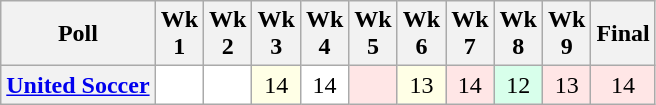<table class="wikitable" style="white-space:nowrap;text-align:center;">
<tr>
<th>Poll</th>
<th>Wk<br>1</th>
<th>Wk<br>2</th>
<th>Wk<br>3</th>
<th>Wk<br>4</th>
<th>Wk<br>5</th>
<th>Wk<br>6</th>
<th>Wk<br>7</th>
<th>Wk<br>8</th>
<th>Wk<br>9</th>
<th>Final<br></th>
</tr>
<tr>
<th><a href='#'>United Soccer</a></th>
<td style="background:#FFFFFF;"></td>
<td style="background:#FFFFFF;"></td>
<td style="background:#FFFFE6;">14</td>
<td style="background:#FFFFFF;">14</td>
<td style="background:#FFE6E6;"></td>
<td style="background:#FFFFE6;">13</td>
<td style="background:#FFE6E6;">14</td>
<td style="background:#D8FFEB;">12</td>
<td style="background:#FFE6E6;">13</td>
<td style="background:#FFE6E6;">14</td>
</tr>
</table>
